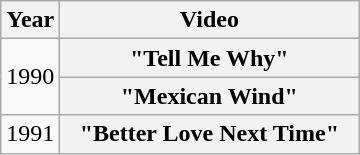<table class="wikitable plainrowheaders">
<tr>
<th>Year</th>
<th style="width:12em;">Video</th>
</tr>
<tr>
<td rowspan="2">1990</td>
<th scope="row">"Tell Me Why"</th>
</tr>
<tr>
<th scope="row">"Mexican Wind"</th>
</tr>
<tr>
<td>1991</td>
<th scope="row">"Better Love Next Time"</th>
</tr>
</table>
